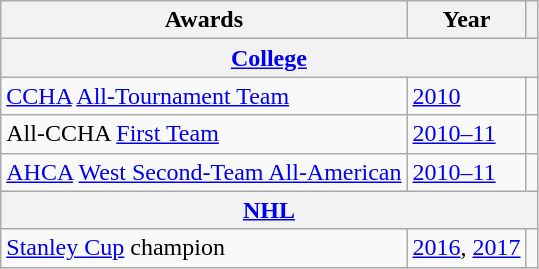<table class="wikitable">
<tr>
<th>Awards</th>
<th>Year</th>
<th></th>
</tr>
<tr>
<th colspan="3"><a href='#'>College</a></th>
</tr>
<tr>
<td><a href='#'>CCHA</a> <a href='#'>All-Tournament Team</a></td>
<td><a href='#'>2010</a></td>
<td></td>
</tr>
<tr>
<td>All-CCHA <a href='#'>First Team</a></td>
<td><a href='#'>2010–11</a></td>
<td></td>
</tr>
<tr>
<td><a href='#'>AHCA</a> <a href='#'>West Second-Team All-American</a></td>
<td><a href='#'>2010–11</a></td>
<td></td>
</tr>
<tr>
<th colspan="3"><a href='#'>NHL</a></th>
</tr>
<tr>
<td><a href='#'>Stanley Cup</a> champion</td>
<td><a href='#'>2016</a>, <a href='#'>2017</a></td>
<td></td>
</tr>
</table>
